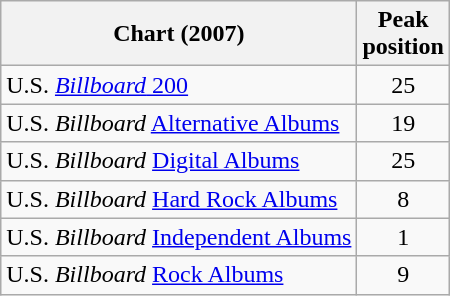<table class="wikitable sortable">
<tr>
<th>Chart (2007)</th>
<th>Peak<br>position</th>
</tr>
<tr>
<td>U.S. <a href='#'><em>Billboard</em> 200</a></td>
<td style="text-align:center;">25</td>
</tr>
<tr>
<td>U.S. <em>Billboard</em> <a href='#'>Alternative Albums</a></td>
<td style="text-align:center;">19</td>
</tr>
<tr>
<td>U.S. <em>Billboard</em> <a href='#'>Digital Albums</a></td>
<td style="text-align:center;">25</td>
</tr>
<tr>
<td>U.S. <em>Billboard</em> <a href='#'>Hard Rock Albums</a></td>
<td style="text-align:center;">8</td>
</tr>
<tr>
<td>U.S. <em>Billboard</em> <a href='#'>Independent Albums</a></td>
<td style="text-align:center;">1</td>
</tr>
<tr>
<td>U.S. <em>Billboard</em> <a href='#'>Rock Albums</a></td>
<td style="text-align:center;">9</td>
</tr>
</table>
